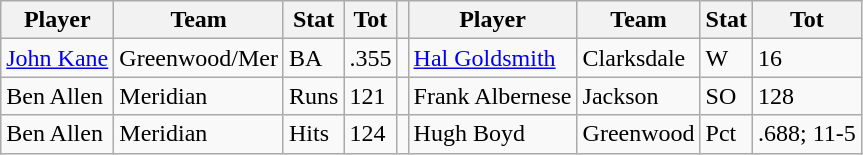<table class="wikitable">
<tr>
<th>Player</th>
<th>Team</th>
<th>Stat</th>
<th>Tot</th>
<th></th>
<th>Player</th>
<th>Team</th>
<th>Stat</th>
<th>Tot</th>
</tr>
<tr>
<td><a href='#'>John Kane</a></td>
<td>Greenwood/Mer</td>
<td>BA</td>
<td>.355</td>
<td></td>
<td><a href='#'>Hal Goldsmith</a></td>
<td>Clarksdale</td>
<td>W</td>
<td>16</td>
</tr>
<tr>
<td>Ben Allen</td>
<td>Meridian</td>
<td>Runs</td>
<td>121</td>
<td></td>
<td>Frank Albernese</td>
<td>Jackson</td>
<td>SO</td>
<td>128</td>
</tr>
<tr>
<td>Ben Allen</td>
<td>Meridian</td>
<td>Hits</td>
<td>124</td>
<td></td>
<td>Hugh Boyd</td>
<td>Greenwood</td>
<td>Pct</td>
<td>.688; 11-5</td>
</tr>
</table>
